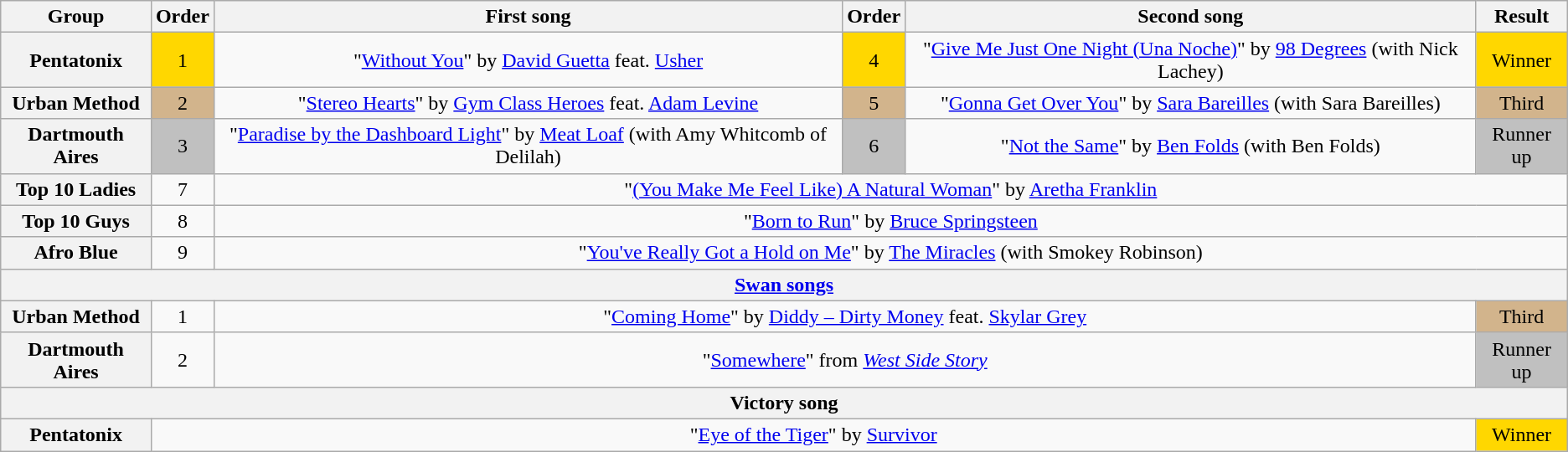<table class="wikitable plainrowheaders" style="text-align:center;">
<tr>
<th scope="col">Group</th>
<th scope="col">Order</th>
<th scope="col">First song</th>
<th scope="col">Order</th>
<th scope="col">Second song</th>
<th scope="col">Result</th>
</tr>
<tr>
<th scope="row">Pentatonix</th>
<td style="background:gold; text-align:center;">1</td>
<td>"<a href='#'>Without You</a>" by <a href='#'>David Guetta</a> feat. <a href='#'>Usher</a></td>
<td style="background:gold; text-align:center;">4</td>
<td>"<a href='#'>Give Me Just One Night (Una Noche)</a>" by <a href='#'>98 Degrees</a> (with Nick Lachey)</td>
<td style="background:gold; text-align:center;">Winner</td>
</tr>
<tr>
<th scope="row">Urban Method</th>
<td style="background:tan; text-align:center;">2</td>
<td>"<a href='#'>Stereo Hearts</a>" by <a href='#'>Gym Class Heroes</a> feat. <a href='#'>Adam Levine</a></td>
<td style="background:tan; text-align:center;">5</td>
<td>"<a href='#'>Gonna Get Over You</a>" by <a href='#'>Sara Bareilles</a> (with Sara Bareilles)</td>
<td style="background:tan; text-align:center;">Third</td>
</tr>
<tr>
<th scope="row">Dartmouth Aires</th>
<td style="background:silver; text-align:center;">3</td>
<td>"<a href='#'>Paradise by the Dashboard Light</a>" by <a href='#'>Meat Loaf</a> (with Amy Whitcomb of Delilah)</td>
<td style="background:silver; text-align:center;">6</td>
<td>"<a href='#'>Not the Same</a>" by <a href='#'>Ben Folds</a> (with Ben Folds)</td>
<td style="background:silver; text-align:center;">Runner up</td>
</tr>
<tr>
<th scope="row">Top 10 Ladies</th>
<td>7</td>
<td colspan="4">"<a href='#'>(You Make Me Feel Like) A Natural Woman</a>" by <a href='#'>Aretha Franklin</a></td>
</tr>
<tr>
<th scope="row">Top 10 Guys</th>
<td>8</td>
<td colspan="4">"<a href='#'>Born to Run</a>" by <a href='#'>Bruce Springsteen</a></td>
</tr>
<tr>
<th scope="row">Afro Blue</th>
<td>9</td>
<td colspan="4">"<a href='#'>You've Really Got a Hold on Me</a>" by <a href='#'>The Miracles</a> (with Smokey Robinson)</td>
</tr>
<tr>
<th scope="col" colspan="6"><a href='#'>Swan songs</a></th>
</tr>
<tr>
<th scope="row">Urban Method</th>
<td>1</td>
<td colspan="3">"<a href='#'>Coming Home</a>" by <a href='#'>Diddy&nbsp;– Dirty Money</a> feat. <a href='#'>Skylar Grey</a></td>
<td style="background:tan; text-align:center;">Third</td>
</tr>
<tr>
<th scope="row">Dartmouth Aires</th>
<td>2</td>
<td colspan="3">"<a href='#'>Somewhere</a>" from <em><a href='#'>West Side Story</a></em></td>
<td style="background:silver; text-align:center;">Runner up</td>
</tr>
<tr>
<th scope="col" colspan="6">Victory song</th>
</tr>
<tr>
<th scope="row">Pentatonix</th>
<td colspan="4">"<a href='#'>Eye of the Tiger</a>" by <a href='#'>Survivor</a></td>
<td style="background:gold; text-align:center;">Winner</td>
</tr>
</table>
